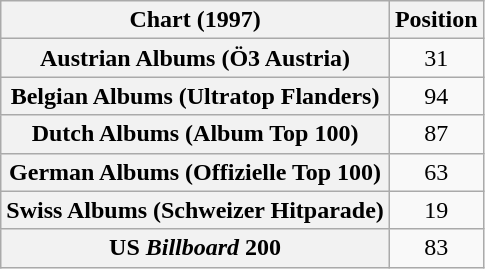<table class="wikitable sortable plainrowheaders" style="text-align:center">
<tr>
<th scope="col">Chart (1997)</th>
<th scope="col">Position</th>
</tr>
<tr>
<th scope="row">Austrian Albums (Ö3 Austria)</th>
<td>31</td>
</tr>
<tr>
<th scope="row">Belgian Albums (Ultratop Flanders)</th>
<td>94</td>
</tr>
<tr>
<th scope="row">Dutch Albums (Album Top 100)</th>
<td>87</td>
</tr>
<tr>
<th scope="row">German Albums (Offizielle Top 100)</th>
<td>63</td>
</tr>
<tr>
<th scope="row">Swiss Albums (Schweizer Hitparade)</th>
<td>19</td>
</tr>
<tr>
<th scope="row">US <em>Billboard</em> 200</th>
<td>83</td>
</tr>
</table>
